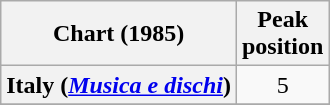<table class="wikitable sortable plainrowheaders" style="text-align:center">
<tr>
<th scope="col">Chart (1985)</th>
<th scope="col">Peak<br>position</th>
</tr>
<tr>
<th scope="row">Italy (<em><a href='#'>Musica e dischi</a></em>)</th>
<td>5</td>
</tr>
<tr>
</tr>
</table>
